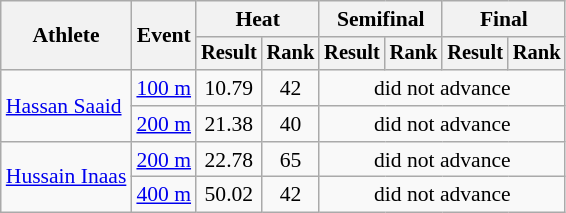<table class="wikitable" style="font-size:90%">
<tr>
<th rowspan=2>Athlete</th>
<th rowspan=2>Event</th>
<th colspan=2>Heat</th>
<th colspan=2>Semifinal</th>
<th colspan=2>Final</th>
</tr>
<tr style="font-size:95%">
<th>Result</th>
<th>Rank</th>
<th>Result</th>
<th>Rank</th>
<th>Result</th>
<th>Rank</th>
</tr>
<tr align=center>
<td align=left rowspan=2><a href='#'>Hassan Saaid</a></td>
<td align=left><a href='#'>100 m</a></td>
<td>10.79</td>
<td>42</td>
<td colspan=4>did not advance</td>
</tr>
<tr align=center>
<td align=left><a href='#'>200 m</a></td>
<td>21.38</td>
<td>40</td>
<td colspan=4>did not advance</td>
</tr>
<tr align=center>
<td align=left rowspan=2><a href='#'>Hussain Inaas</a></td>
<td align=left><a href='#'>200 m</a></td>
<td>22.78</td>
<td>65</td>
<td colspan=4>did not advance</td>
</tr>
<tr align=center>
<td align=left><a href='#'>400 m</a></td>
<td>50.02</td>
<td>42</td>
<td colspan=4>did not advance</td>
</tr>
</table>
